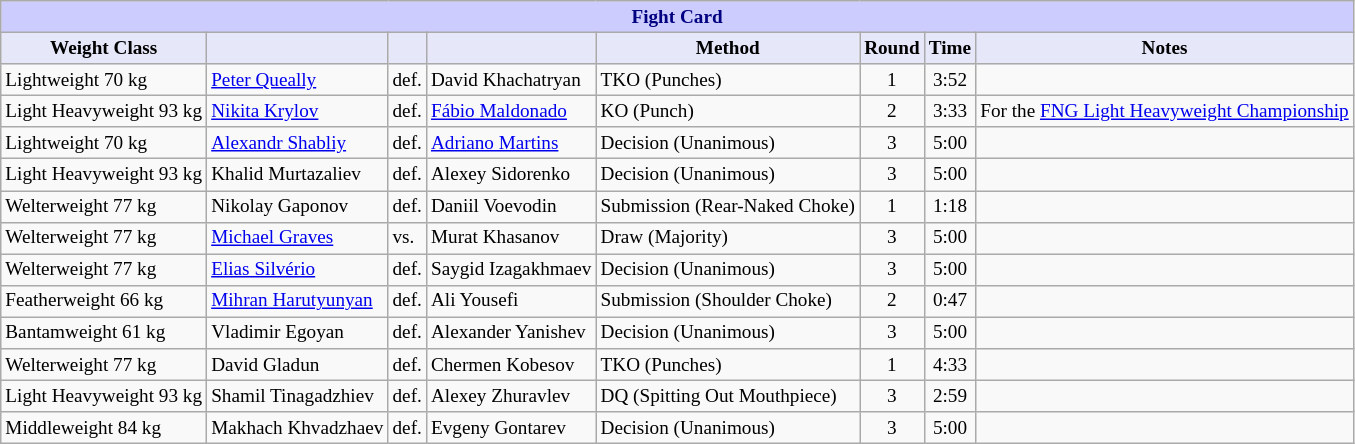<table class="wikitable" style="font-size: 80%;">
<tr>
<th colspan="8" style="background-color: #ccf; color: #000080; text-align: center;"><strong>Fight Card</strong></th>
</tr>
<tr>
<th colspan="1" style="background-color: #E6E8FA; color: #000000; text-align: center;">Weight Class</th>
<th colspan="1" style="background-color: #E6E8FA; color: #000000; text-align: center;"></th>
<th colspan="1" style="background-color: #E6E8FA; color: #000000; text-align: center;"></th>
<th colspan="1" style="background-color: #E6E8FA; color: #000000; text-align: center;"></th>
<th colspan="1" style="background-color: #E6E8FA; color: #000000; text-align: center;">Method</th>
<th colspan="1" style="background-color: #E6E8FA; color: #000000; text-align: center;">Round</th>
<th colspan="1" style="background-color: #E6E8FA; color: #000000; text-align: center;">Time</th>
<th colspan="1" style="background-color: #E6E8FA; color: #000000; text-align: center;">Notes</th>
</tr>
<tr>
<td>Lightweight 70 kg</td>
<td> <a href='#'>Peter Queally</a></td>
<td>def.</td>
<td> David Khachatryan</td>
<td>TKO (Punches)</td>
<td align=center>1</td>
<td align=center>3:52</td>
<td></td>
</tr>
<tr>
<td>Light Heavyweight 93 kg</td>
<td> <a href='#'>Nikita Krylov</a></td>
<td>def.</td>
<td> <a href='#'>Fábio Maldonado</a></td>
<td>KO (Punch)</td>
<td align=center>2</td>
<td align=center>3:33</td>
<td>For the <a href='#'>FNG Light Heavyweight Championship</a></td>
</tr>
<tr>
<td>Lightweight 70 kg</td>
<td> <a href='#'>Alexandr Shabliy</a></td>
<td>def.</td>
<td> <a href='#'>Adriano Martins</a></td>
<td>Decision (Unanimous)</td>
<td align=center>3</td>
<td align=center>5:00</td>
<td></td>
</tr>
<tr>
<td>Light Heavyweight 93 kg</td>
<td> Khalid Murtazaliev</td>
<td>def.</td>
<td> Alexey Sidorenko</td>
<td>Decision (Unanimous)</td>
<td align=center>3</td>
<td align=center>5:00</td>
<td></td>
</tr>
<tr>
<td>Welterweight 77 kg</td>
<td> Nikolay Gaponov</td>
<td>def.</td>
<td> Daniil Voevodin</td>
<td>Submission (Rear-Naked Choke)</td>
<td align=center>1</td>
<td align=center>1:18</td>
<td></td>
</tr>
<tr>
<td>Welterweight 77 kg</td>
<td> <a href='#'>Michael Graves</a></td>
<td>vs.</td>
<td> Murat Khasanov</td>
<td>Draw (Majority)</td>
<td align=center>3</td>
<td align=center>5:00</td>
<td></td>
</tr>
<tr>
<td>Welterweight 77 kg</td>
<td> <a href='#'>Elias Silvério</a></td>
<td>def.</td>
<td> Saygid Izagakhmaev</td>
<td>Decision (Unanimous)</td>
<td align=center>3</td>
<td align=center>5:00</td>
<td></td>
</tr>
<tr>
<td>Featherweight 66 kg</td>
<td> <a href='#'>Mihran Harutyunyan</a></td>
<td>def.</td>
<td> Ali Yousefi</td>
<td>Submission (Shoulder Choke)</td>
<td align=center>2</td>
<td align=center>0:47</td>
<td></td>
</tr>
<tr>
<td>Bantamweight 61 kg</td>
<td> Vladimir Egoyan</td>
<td>def.</td>
<td> Alexander Yanishev</td>
<td>Decision (Unanimous)</td>
<td align=center>3</td>
<td align=center>5:00</td>
<td></td>
</tr>
<tr>
<td>Welterweight 77 kg</td>
<td> David Gladun</td>
<td>def.</td>
<td> Chermen Kobesov</td>
<td>TKO (Punches)</td>
<td align=center>1</td>
<td align=center>4:33</td>
<td></td>
</tr>
<tr>
<td>Light Heavyweight 93 kg</td>
<td> Shamil Tinagadzhiev</td>
<td>def.</td>
<td> Alexey Zhuravlev</td>
<td>DQ (Spitting Out Mouthpiece)</td>
<td align=center>3</td>
<td align=center>2:59</td>
<td></td>
</tr>
<tr>
<td>Middleweight 84 kg</td>
<td> Makhach Khvadzhaev</td>
<td>def.</td>
<td> Evgeny Gontarev</td>
<td>Decision (Unanimous)</td>
<td align=center>3</td>
<td align=center>5:00</td>
<td></td>
</tr>
</table>
